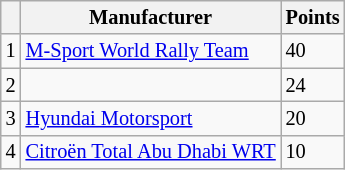<table class="wikitable" style="font-size: 85%;">
<tr>
<th></th>
<th>Manufacturer</th>
<th>Points</th>
</tr>
<tr>
<td align="center">1</td>
<td> <a href='#'>M-Sport World Rally Team</a></td>
<td align="left">40</td>
</tr>
<tr>
<td align="center">2</td>
<td></td>
<td align="left">24</td>
</tr>
<tr>
<td align="center">3</td>
<td> <a href='#'>Hyundai Motorsport</a></td>
<td align="left">20</td>
</tr>
<tr>
<td align="center">4</td>
<td> <a href='#'>Citroën Total Abu Dhabi WRT</a></td>
<td align="left">10</td>
</tr>
</table>
